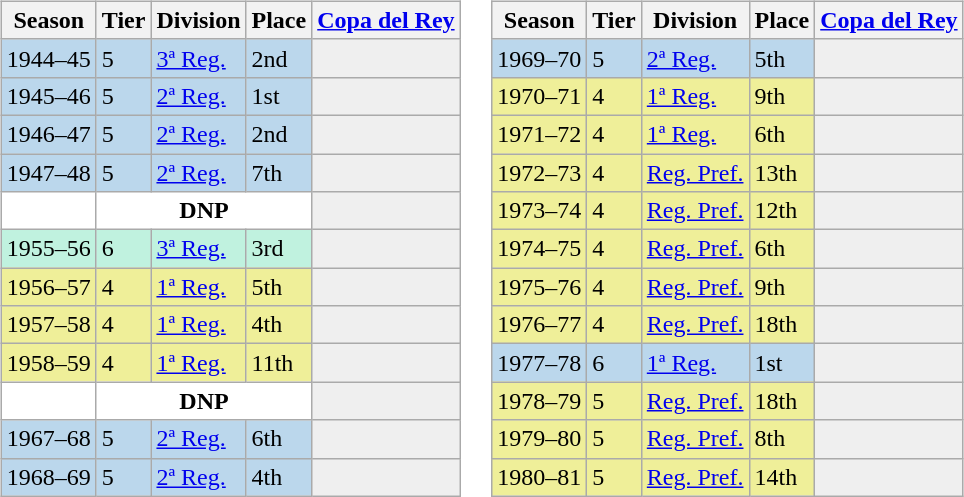<table>
<tr>
<td valign="top" width=0%><br><table class="wikitable">
<tr style="background:#f0f6fa;">
<th>Season</th>
<th>Tier</th>
<th>Division</th>
<th>Place</th>
<th><a href='#'>Copa del Rey</a></th>
</tr>
<tr>
<td style="background:#BBD7EC;">1944–45</td>
<td style="background:#BBD7EC;">5</td>
<td style="background:#BBD7EC;"><a href='#'>3ª Reg.</a></td>
<td style="background:#BBD7EC;">2nd</td>
<th style="background:#efefef;"></th>
</tr>
<tr>
<td style="background:#BBD7EC;">1945–46</td>
<td style="background:#BBD7EC;">5</td>
<td style="background:#BBD7EC;"><a href='#'>2ª Reg.</a></td>
<td style="background:#BBD7EC;">1st</td>
<th style="background:#efefef;"></th>
</tr>
<tr>
<td style="background:#BBD7EC;">1946–47</td>
<td style="background:#BBD7EC;">5</td>
<td style="background:#BBD7EC;"><a href='#'>2ª Reg.</a></td>
<td style="background:#BBD7EC;">2nd</td>
<th style="background:#efefef;"></th>
</tr>
<tr>
<td style="background:#BBD7EC;">1947–48</td>
<td style="background:#BBD7EC;">5</td>
<td style="background:#BBD7EC;"><a href='#'>2ª Reg.</a></td>
<td style="background:#BBD7EC;">7th</td>
<th style="background:#efefef;"></th>
</tr>
<tr>
<td style="background:#FFFFFF;"></td>
<th style="background:#FFFFFF;" colspan="3">DNP</th>
<th style="background:#efefef;"></th>
</tr>
<tr>
<td style="background:#C0F2DF;">1955–56</td>
<td style="background:#C0F2DF;">6</td>
<td style="background:#C0F2DF;"><a href='#'>3ª Reg.</a></td>
<td style="background:#C0F2DF;">3rd</td>
<th style="background:#efefef;"></th>
</tr>
<tr>
<td style="background:#EFEF99;">1956–57</td>
<td style="background:#EFEF99;">4</td>
<td style="background:#EFEF99;"><a href='#'>1ª Reg.</a></td>
<td style="background:#EFEF99;">5th</td>
<th style="background:#efefef;"></th>
</tr>
<tr>
<td style="background:#EFEF99;">1957–58</td>
<td style="background:#EFEF99;">4</td>
<td style="background:#EFEF99;"><a href='#'>1ª Reg.</a></td>
<td style="background:#EFEF99;">4th</td>
<th style="background:#efefef;"></th>
</tr>
<tr>
<td style="background:#EFEF99;">1958–59</td>
<td style="background:#EFEF99;">4</td>
<td style="background:#EFEF99;"><a href='#'>1ª Reg.</a></td>
<td style="background:#EFEF99;">11th</td>
<th style="background:#efefef;"></th>
</tr>
<tr>
<td style="background:#FFFFFF;"></td>
<th style="background:#FFFFFF;" colspan="3">DNP</th>
<th style="background:#efefef;"></th>
</tr>
<tr>
<td style="background:#BBD7EC;">1967–68</td>
<td style="background:#BBD7EC;">5</td>
<td style="background:#BBD7EC;"><a href='#'>2ª Reg.</a></td>
<td style="background:#BBD7EC;">6th</td>
<th style="background:#efefef;"></th>
</tr>
<tr>
<td style="background:#BBD7EC;">1968–69</td>
<td style="background:#BBD7EC;">5</td>
<td style="background:#BBD7EC;"><a href='#'>2ª Reg.</a></td>
<td style="background:#BBD7EC;">4th</td>
<th style="background:#efefef;"></th>
</tr>
</table>
</td>
<td valign="top" width=0%><br><table class="wikitable">
<tr style="background:#f0f6fa;">
<th>Season</th>
<th>Tier</th>
<th>Division</th>
<th>Place</th>
<th><a href='#'>Copa del Rey</a></th>
</tr>
<tr>
<td style="background:#BBD7EC;">1969–70</td>
<td style="background:#BBD7EC;">5</td>
<td style="background:#BBD7EC;"><a href='#'>2ª Reg.</a></td>
<td style="background:#BBD7EC;">5th</td>
<th style="background:#efefef;"></th>
</tr>
<tr>
<td style="background:#EFEF99;">1970–71</td>
<td style="background:#EFEF99;">4</td>
<td style="background:#EFEF99;"><a href='#'>1ª Reg.</a></td>
<td style="background:#EFEF99;">9th</td>
<th style="background:#efefef;"></th>
</tr>
<tr>
<td style="background:#EFEF99;">1971–72</td>
<td style="background:#EFEF99;">4</td>
<td style="background:#EFEF99;"><a href='#'>1ª Reg.</a></td>
<td style="background:#EFEF99;">6th</td>
<th style="background:#efefef;"></th>
</tr>
<tr>
<td style="background:#EFEF99;">1972–73</td>
<td style="background:#EFEF99;">4</td>
<td style="background:#EFEF99;"><a href='#'>Reg. Pref.</a></td>
<td style="background:#EFEF99;">13th</td>
<th style="background:#efefef;"></th>
</tr>
<tr>
<td style="background:#EFEF99;">1973–74</td>
<td style="background:#EFEF99;">4</td>
<td style="background:#EFEF99;"><a href='#'>Reg. Pref.</a></td>
<td style="background:#EFEF99;">12th</td>
<th style="background:#efefef;"></th>
</tr>
<tr>
<td style="background:#EFEF99;">1974–75</td>
<td style="background:#EFEF99;">4</td>
<td style="background:#EFEF99;"><a href='#'>Reg. Pref.</a></td>
<td style="background:#EFEF99;">6th</td>
<th style="background:#efefef;"></th>
</tr>
<tr>
<td style="background:#EFEF99;">1975–76</td>
<td style="background:#EFEF99;">4</td>
<td style="background:#EFEF99;"><a href='#'>Reg. Pref.</a></td>
<td style="background:#EFEF99;">9th</td>
<th style="background:#efefef;"></th>
</tr>
<tr>
<td style="background:#EFEF99;">1976–77</td>
<td style="background:#EFEF99;">4</td>
<td style="background:#EFEF99;"><a href='#'>Reg. Pref.</a></td>
<td style="background:#EFEF99;">18th</td>
<th style="background:#efefef;"></th>
</tr>
<tr>
<td style="background:#BBD7EC;">1977–78</td>
<td style="background:#BBD7EC;">6</td>
<td style="background:#BBD7EC;"><a href='#'>1ª Reg.</a></td>
<td style="background:#BBD7EC;">1st</td>
<th style="background:#efefef;"></th>
</tr>
<tr>
<td style="background:#EFEF99;">1978–79</td>
<td style="background:#EFEF99;">5</td>
<td style="background:#EFEF99;"><a href='#'>Reg. Pref.</a></td>
<td style="background:#EFEF99;">18th</td>
<th style="background:#efefef;"></th>
</tr>
<tr>
<td style="background:#EFEF99;">1979–80</td>
<td style="background:#EFEF99;">5</td>
<td style="background:#EFEF99;"><a href='#'>Reg. Pref.</a></td>
<td style="background:#EFEF99;">8th</td>
<th style="background:#efefef;"></th>
</tr>
<tr>
<td style="background:#EFEF99;">1980–81</td>
<td style="background:#EFEF99;">5</td>
<td style="background:#EFEF99;"><a href='#'>Reg. Pref.</a></td>
<td style="background:#EFEF99;">14th</td>
<th style="background:#efefef;"></th>
</tr>
</table>
</td>
</tr>
</table>
